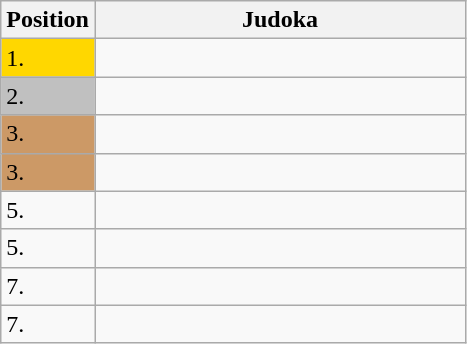<table class=wikitable>
<tr>
<th>Position</th>
<th width=240>Judoka</th>
</tr>
<tr>
<td bgcolor=gold>1.</td>
<td></td>
</tr>
<tr>
<td bgcolor=silver>2.</td>
<td></td>
</tr>
<tr>
<td bgcolor=CC9966>3.</td>
<td></td>
</tr>
<tr>
<td bgcolor=CC9966>3.</td>
<td></td>
</tr>
<tr>
<td>5.</td>
<td></td>
</tr>
<tr>
<td>5.</td>
<td></td>
</tr>
<tr>
<td>7.</td>
<td></td>
</tr>
<tr>
<td>7.</td>
<td></td>
</tr>
</table>
